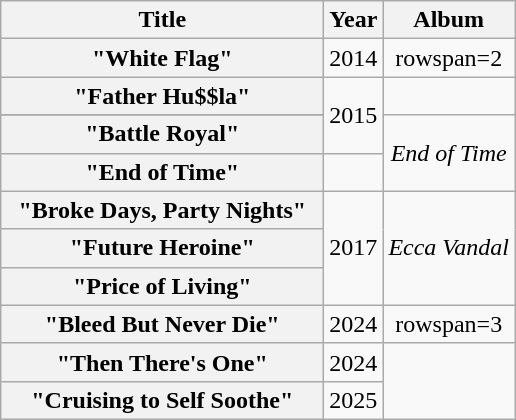<table class="wikitable plainrowheaders" style="text-align:center;" border="1">
<tr>
<th scope="col" style="width:13em;">Title</th>
<th scope="col" style="width:1em;">Year</th>
<th scope="col">Album</th>
</tr>
<tr>
<th scope="row">"White Flag"</th>
<td>2014</td>
<td>rowspan=2 </td>
</tr>
<tr>
<th scope="row">"Father Hu$$la"</th>
<td rowspan="3">2015</td>
</tr>
<tr>
</tr>
<tr>
<th scope="row">"Battle Royal"</th>
<td rowspan="2"><em>End of Time</em></td>
</tr>
<tr>
<th scope="row">"End of Time"</th>
</tr>
<tr>
<th scope="row">"Broke Days, Party Nights"</th>
<td rowspan="3">2017</td>
<td rowspan="3"><em>Ecca Vandal</em></td>
</tr>
<tr>
<th scope="row">"Future Heroine"</th>
</tr>
<tr>
<th scope="row">"Price of Living"</th>
</tr>
<tr>
<th scope="row">"Bleed But Never Die"</th>
<td>2024</td>
<td>rowspan=3 </td>
</tr>
<tr>
<th scope="row">"Then There's One"</th>
<td>2024</td>
</tr>
<tr>
<th scope="row">"Cruising to Self Soothe"</th>
<td>2025</td>
</tr>
</table>
